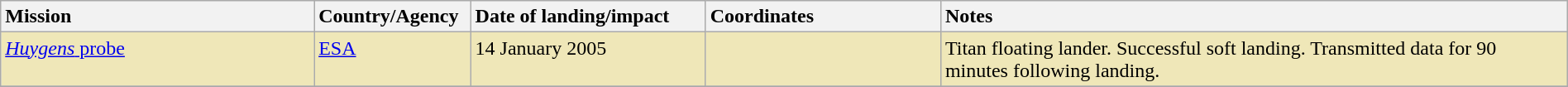<table class="wikitable sortable" width="100%">
<tr valign="top">
<th style="text-align:left" width="20%">Mission</th>
<th style="text-align:left" width="10%">Country/Agency</th>
<th style="text-align:left" width="15%">Date of landing/impact</th>
<th style="text-align:left" width="15%">Coordinates</th>
<th style="text-align:left" width="40%">Notes</th>
</tr>
<tr valign="top" style="background:#EFE7B8">
<td><a href='#'><em>Huygens</em> probe</a></td>
<td> <a href='#'>ESA</a></td>
<td>14 January 2005</td>
<td></td>
<td>Titan floating lander. Successful soft landing. Transmitted data for 90 minutes following landing.</td>
</tr>
<tr>
</tr>
</table>
